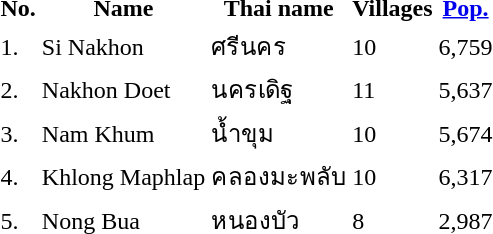<table>
<tr>
<th>No.</th>
<th>Name</th>
<th>Thai name</th>
<th>Villages</th>
<th><a href='#'>Pop.</a></th>
</tr>
<tr>
<td>1.</td>
<td>Si Nakhon</td>
<td>ศรีนคร</td>
<td>10</td>
<td>6,759</td>
<td></td>
</tr>
<tr>
<td>2.</td>
<td>Nakhon Doet</td>
<td>นครเดิฐ</td>
<td>11</td>
<td>5,637</td>
<td></td>
</tr>
<tr>
<td>3.</td>
<td>Nam Khum</td>
<td>น้ำขุม</td>
<td>10</td>
<td>5,674</td>
<td></td>
</tr>
<tr>
<td>4.</td>
<td>Khlong Maphlap</td>
<td>คลองมะพลับ</td>
<td>10</td>
<td>6,317</td>
<td></td>
</tr>
<tr>
<td>5.</td>
<td>Nong Bua</td>
<td>หนองบัว</td>
<td>8</td>
<td>2,987</td>
<td></td>
</tr>
</table>
